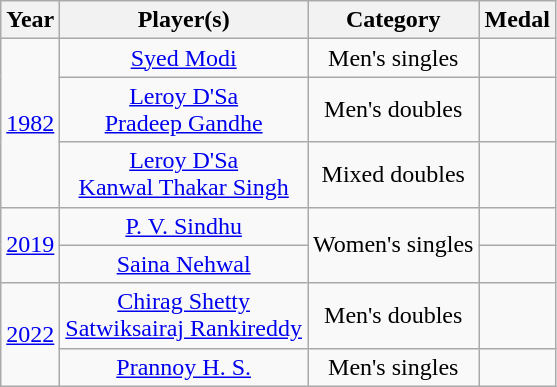<table class="wikitable" style="text-align:center">
<tr>
<th>Year</th>
<th>Player(s)</th>
<th>Category</th>
<th>Medal</th>
</tr>
<tr>
<td rowspan=3><a href='#'>1982</a></td>
<td><a href='#'>Syed Modi</a></td>
<td>Men's singles</td>
<td></td>
</tr>
<tr>
<td><a href='#'>Leroy D'Sa</a><br><a href='#'>Pradeep Gandhe</a></td>
<td>Men's doubles</td>
<td></td>
</tr>
<tr>
<td><a href='#'>Leroy D'Sa</a><br><a href='#'>Kanwal Thakar Singh</a></td>
<td>Mixed doubles</td>
<td></td>
</tr>
<tr>
<td rowspan=2><a href='#'>2019</a></td>
<td><a href='#'>P. V. Sindhu</a></td>
<td rowspan=2>Women's singles</td>
<td></td>
</tr>
<tr>
<td><a href='#'>Saina Nehwal</a></td>
<td></td>
</tr>
<tr>
<td rowspan=2><a href='#'>2022</a></td>
<td><a href='#'>Chirag Shetty</a><br><a href='#'>Satwiksairaj Rankireddy</a></td>
<td>Men's doubles</td>
<td></td>
</tr>
<tr>
<td><a href='#'>Prannoy H. S.</a></td>
<td>Men's singles</td>
<td></td>
</tr>
</table>
